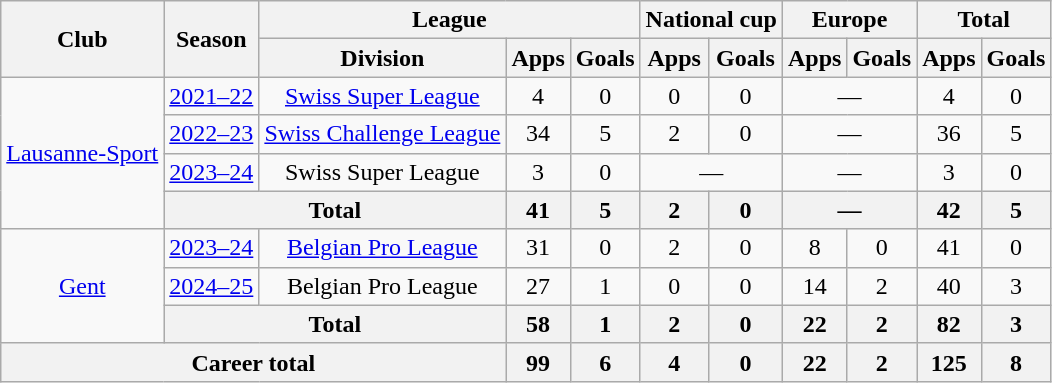<table class="wikitable" style="text-align:center">
<tr>
<th rowspan="2">Club</th>
<th rowspan="2">Season</th>
<th colspan="3">League</th>
<th colspan="2">National cup</th>
<th colspan="2">Europe</th>
<th colspan="2">Total</th>
</tr>
<tr>
<th>Division</th>
<th>Apps</th>
<th>Goals</th>
<th>Apps</th>
<th>Goals</th>
<th>Apps</th>
<th>Goals</th>
<th>Apps</th>
<th>Goals</th>
</tr>
<tr>
<td rowspan="4"><a href='#'>Lausanne-Sport</a></td>
<td><a href='#'>2021–22</a></td>
<td><a href='#'>Swiss Super League</a></td>
<td>4</td>
<td>0</td>
<td>0</td>
<td>0</td>
<td colspan="2">—</td>
<td>4</td>
<td>0</td>
</tr>
<tr>
<td><a href='#'>2022–23</a></td>
<td><a href='#'>Swiss Challenge League</a></td>
<td>34</td>
<td>5</td>
<td>2</td>
<td>0</td>
<td colspan="2">—</td>
<td>36</td>
<td>5</td>
</tr>
<tr>
<td><a href='#'>2023–24</a></td>
<td>Swiss Super League</td>
<td>3</td>
<td>0</td>
<td colspan="2">—</td>
<td colspan="2">—</td>
<td>3</td>
<td>0</td>
</tr>
<tr>
<th colspan="2">Total</th>
<th>41</th>
<th>5</th>
<th>2</th>
<th>0</th>
<th colspan="2">—</th>
<th>42</th>
<th>5</th>
</tr>
<tr>
<td rowspan="3"><a href='#'>Gent</a></td>
<td><a href='#'>2023–24</a></td>
<td><a href='#'>Belgian Pro League</a></td>
<td>31</td>
<td>0</td>
<td>2</td>
<td>0</td>
<td>8</td>
<td>0</td>
<td>41</td>
<td>0</td>
</tr>
<tr>
<td><a href='#'>2024–25</a></td>
<td>Belgian Pro League</td>
<td>27</td>
<td>1</td>
<td>0</td>
<td>0</td>
<td>14</td>
<td>2</td>
<td>40</td>
<td>3</td>
</tr>
<tr>
<th colspan="2">Total</th>
<th>58</th>
<th>1</th>
<th>2</th>
<th>0</th>
<th>22</th>
<th>2</th>
<th>82</th>
<th>3</th>
</tr>
<tr>
<th colspan="3">Career total</th>
<th>99</th>
<th>6</th>
<th>4</th>
<th>0</th>
<th>22</th>
<th>2</th>
<th>125</th>
<th>8</th>
</tr>
</table>
